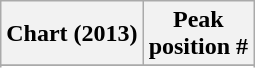<table class="wikitable sortable">
<tr>
<th style="text-align:center;">Chart (2013)</th>
<th style="text-align:center;">Peak<br>position #</th>
</tr>
<tr>
</tr>
<tr>
</tr>
<tr>
</tr>
<tr>
</tr>
</table>
